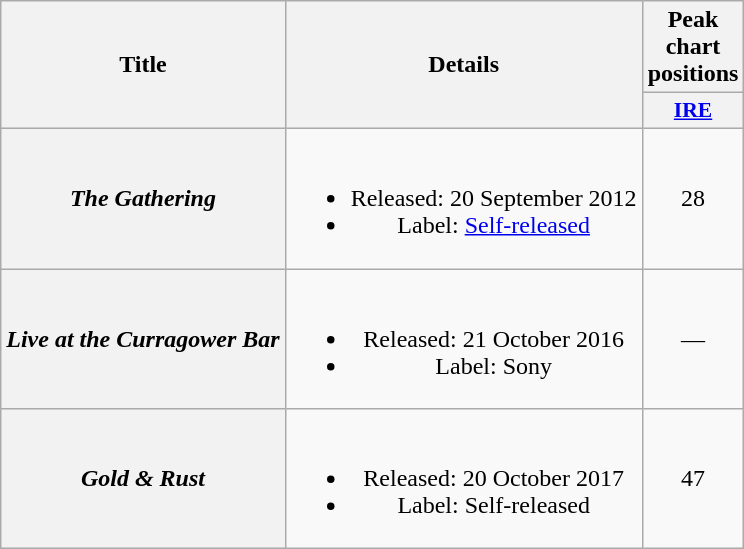<table class="wikitable plainrowheaders" style="text-align:center;">
<tr>
<th scope="col" rowspan="2">Title</th>
<th scope="col" rowspan="2">Details</th>
<th scope="col" colspan="1">Peak chart positions</th>
</tr>
<tr>
<th scope="col" style="width:3.5em;font-size:90%;"><a href='#'>IRE</a><br></th>
</tr>
<tr>
<th scope="row"><em>The Gathering</em></th>
<td><br><ul><li>Released: 20 September 2012</li><li>Label: <a href='#'>Self-released</a></li></ul></td>
<td>28</td>
</tr>
<tr>
<th scope="row"><em>Live at the Curragower Bar</em></th>
<td><br><ul><li>Released: 21 October 2016</li><li>Label: Sony</li></ul></td>
<td>—</td>
</tr>
<tr>
<th scope="row"><em>Gold & Rust</em></th>
<td><br><ul><li>Released: 20 October 2017</li><li>Label: Self-released</li></ul></td>
<td>47</td>
</tr>
</table>
